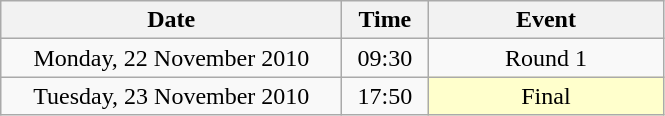<table class = "wikitable" style="text-align:center;">
<tr>
<th width=220>Date</th>
<th width=50>Time</th>
<th width=150>Event</th>
</tr>
<tr>
<td>Monday, 22 November 2010</td>
<td>09:30</td>
<td>Round 1</td>
</tr>
<tr>
<td>Tuesday, 23 November 2010</td>
<td>17:50</td>
<td bgcolor=ffffcc>Final</td>
</tr>
</table>
